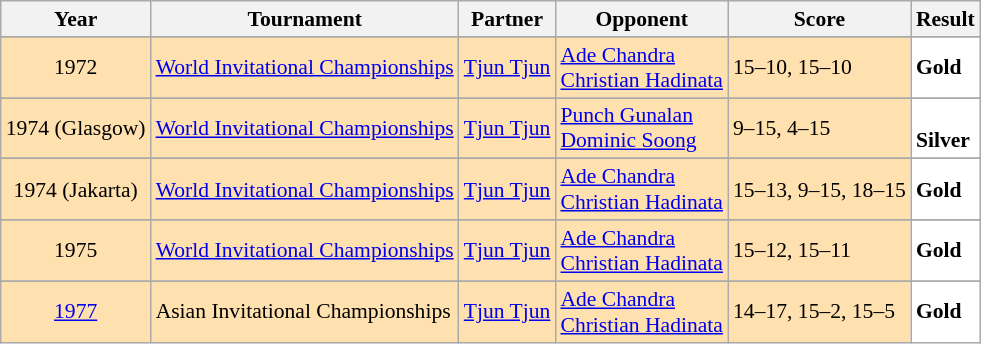<table class="sortable wikitable" style="font-size:90%;">
<tr>
<th>Year</th>
<th>Tournament</th>
<th>Partner</th>
<th>Opponent</th>
<th>Score</th>
<th>Result</th>
</tr>
<tr>
</tr>
<tr>
</tr>
<tr style="background:#FFE0AF">
<td align="center">1972</td>
<td align="left"><a href='#'>World Invitational Championships</a></td>
<td align="left"> <a href='#'>Tjun Tjun</a></td>
<td align="left"> <a href='#'>Ade Chandra</a><br> <a href='#'>Christian Hadinata</a></td>
<td align="left">15–10, 15–10</td>
<td style="text-align:left; background:white"> <strong>Gold</strong></td>
</tr>
<tr>
</tr>
<tr style="background:#FFE0AF">
<td align="center">1974 (Glasgow)</td>
<td align="left"><a href='#'>World Invitational Championships</a></td>
<td align="left"> <a href='#'>Tjun Tjun</a></td>
<td align="left"> <a href='#'>Punch Gunalan</a><br> <a href='#'>Dominic Soong</a></td>
<td align="left">9–15, 4–15</td>
<td style="text-align:left; background:white"><br> <strong>Silver</strong></td>
</tr>
<tr>
</tr>
<tr style="background:#FFE0AF">
<td align="center">1974 (Jakarta)</td>
<td align="left"><a href='#'>World Invitational Championships</a></td>
<td align="left"> <a href='#'>Tjun Tjun</a></td>
<td align="left"> <a href='#'>Ade Chandra</a><br> <a href='#'>Christian Hadinata</a></td>
<td align="left">15–13, 9–15, 18–15</td>
<td style="text-align:left; background:white"> <strong>Gold</strong></td>
</tr>
<tr>
</tr>
<tr style="background:#FFE0AF">
<td align="center">1975</td>
<td align="left"><a href='#'>World Invitational Championships</a></td>
<td align="left"> <a href='#'>Tjun Tjun</a></td>
<td align="left"> <a href='#'>Ade Chandra</a><br> <a href='#'>Christian Hadinata</a></td>
<td align="left">15–12, 15–11</td>
<td style="text-align:left; background:white"> <strong>Gold</strong></td>
</tr>
<tr>
</tr>
<tr style="background:#FFE0AF">
<td align="center"><a href='#'>1977</a></td>
<td align="left">Asian Invitational Championships</td>
<td align="left"> <a href='#'>Tjun Tjun</a></td>
<td align="left"> <a href='#'>Ade Chandra</a> <br> <a href='#'>Christian Hadinata</a></td>
<td align="left">14–17, 15–2, 15–5</td>
<td style="text-align:left; background:white"> <strong>Gold</strong></td>
</tr>
</table>
